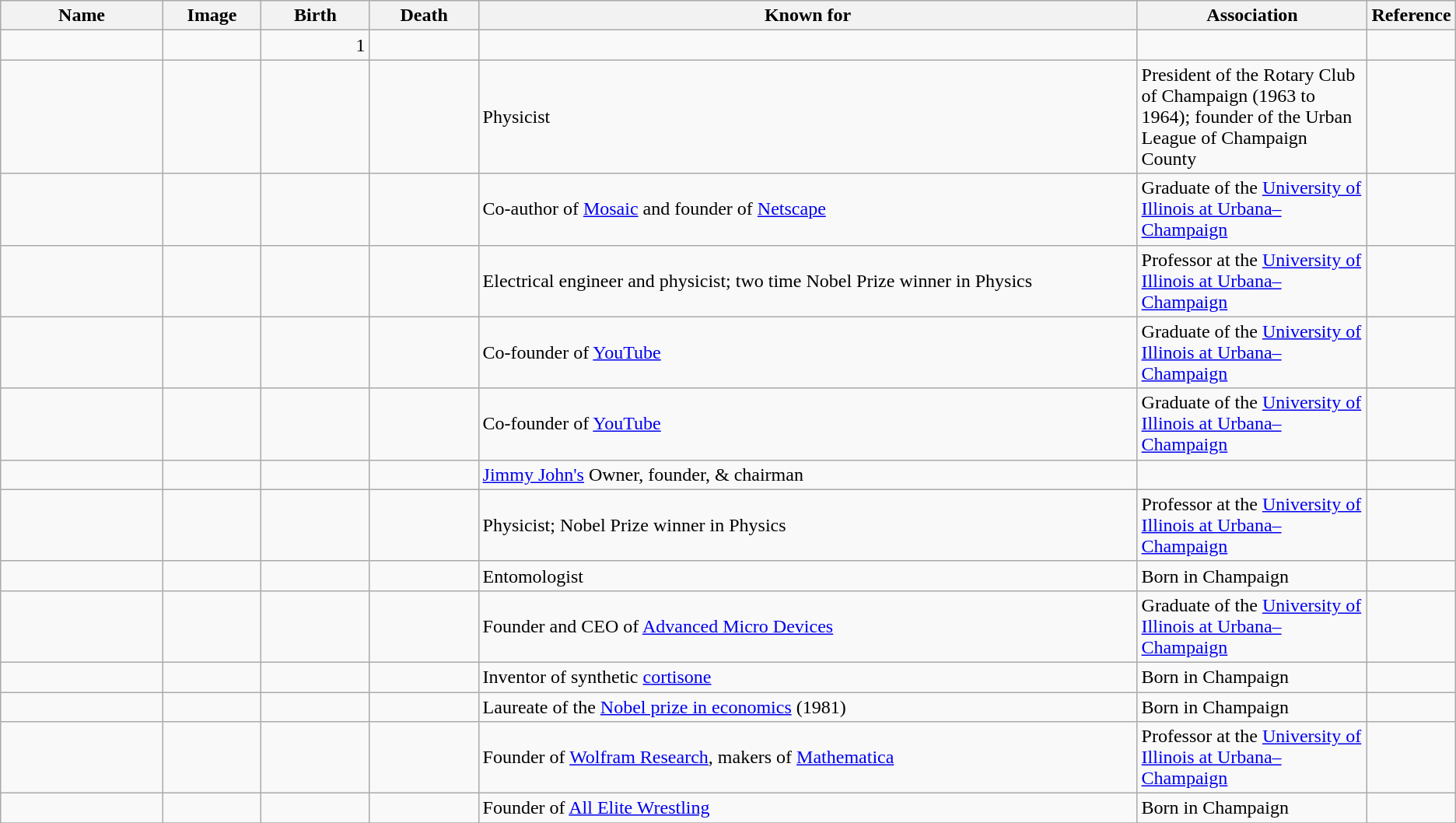<table class="wikitable sortable">
<tr>
<th scope="col" width="140">Name</th>
<th scope="col" width="80" class="unsortable">Image</th>
<th scope="col" width="90">Birth</th>
<th scope="col" width="90">Death</th>
<th scope="col" width="600" class="unsortable">Known for</th>
<th scope="col" width="200" class="unsortable">Association</th>
<th scope="col" width="30" class="unsortable">Reference</th>
</tr>
<tr>
<td></td>
<td></td>
<td align=right>1</td>
<td align=right></td>
<td></td>
<td></td>
<td align="center"></td>
</tr>
<tr>
<td></td>
<td></td>
<td align=right></td>
<td align=right></td>
<td>Physicist</td>
<td>President of the Rotary Club of Champaign (1963 to 1964); founder of the Urban League of Champaign County</td>
<td align="center"></td>
</tr>
<tr>
<td></td>
<td></td>
<td align=right></td>
<td align=right></td>
<td>Co-author of <a href='#'>Mosaic</a> and founder of <a href='#'>Netscape</a></td>
<td>Graduate of the <a href='#'>University of Illinois at Urbana–Champaign</a></td>
<td align="center"></td>
</tr>
<tr>
<td></td>
<td></td>
<td align=right></td>
<td align=right></td>
<td>Electrical engineer and physicist; two time Nobel Prize winner in Physics</td>
<td>Professor at the <a href='#'>University of Illinois at Urbana–Champaign</a></td>
<td align="center"></td>
</tr>
<tr>
<td></td>
<td></td>
<td align=right></td>
<td align=right></td>
<td>Co-founder of <a href='#'>YouTube</a></td>
<td>Graduate of the <a href='#'>University of Illinois at Urbana–Champaign</a></td>
<td align="center"></td>
</tr>
<tr>
<td></td>
<td></td>
<td align=right></td>
<td align=right></td>
<td>Co-founder of <a href='#'>YouTube</a></td>
<td>Graduate of the <a href='#'>University of Illinois at Urbana–Champaign</a></td>
<td align="center"></td>
</tr>
<tr>
<td></td>
<td></td>
<td align=right></td>
<td align=right></td>
<td><a href='#'>Jimmy John's</a> Owner, founder, & chairman</td>
<td></td>
<td align="center"></td>
</tr>
<tr>
<td></td>
<td></td>
<td align=right></td>
<td align=right></td>
<td>Physicist; Nobel Prize winner in Physics</td>
<td>Professor at the <a href='#'>University of Illinois at Urbana–Champaign</a></td>
<td align="center"></td>
</tr>
<tr>
<td></td>
<td></td>
<td align=right></td>
<td align=right></td>
<td>Entomologist</td>
<td>Born in Champaign</td>
<td align="center"></td>
</tr>
<tr>
<td></td>
<td></td>
<td align=right></td>
<td align=right></td>
<td>Founder and CEO of <a href='#'>Advanced Micro Devices</a></td>
<td>Graduate of the <a href='#'>University of Illinois at Urbana–Champaign</a></td>
<td align="center"></td>
</tr>
<tr>
<td></td>
<td></td>
<td align=right></td>
<td align=right></td>
<td>Inventor of synthetic <a href='#'>cortisone</a></td>
<td>Born in Champaign</td>
<td align="center"></td>
</tr>
<tr>
<td></td>
<td></td>
<td align=right></td>
<td align=right></td>
<td>Laureate of the <a href='#'>Nobel prize in economics</a> (1981)</td>
<td>Born in Champaign</td>
<td align="center"></td>
</tr>
<tr>
<td></td>
<td></td>
<td align=right></td>
<td align=right></td>
<td>Founder of <a href='#'>Wolfram Research</a>, makers of <a href='#'>Mathematica</a></td>
<td>Professor at the <a href='#'>University of Illinois at Urbana–Champaign</a></td>
<td align="center"></td>
</tr>
<tr>
<td></td>
<td></td>
<td align=right></td>
<td align=right></td>
<td>Founder of <a href='#'>All Elite Wrestling</a></td>
<td>Born in Champaign</td>
<td align="center"></td>
</tr>
<tr>
</tr>
</table>
